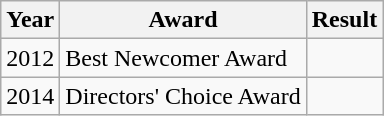<table class="wikitable sortable">
<tr>
<th>Year</th>
<th>Award</th>
<th>Result</th>
</tr>
<tr>
<td>2012</td>
<td>Best Newcomer Award</td>
<td></td>
</tr>
<tr>
<td>2014</td>
<td>Directors' Choice Award</td>
<td></td>
</tr>
</table>
